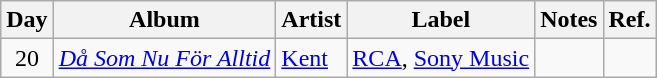<table class="wikitable">
<tr>
<th>Day</th>
<th>Album</th>
<th>Artist</th>
<th>Label</th>
<th>Notes</th>
<th>Ref.</th>
</tr>
<tr>
<td rowspan="1" style="text-align:center;">20</td>
<td><em><a href='#'>Då Som Nu För Alltid</a></em></td>
<td><a href='#'>Kent</a></td>
<td><a href='#'>RCA</a>, <a href='#'>Sony Music</a></td>
<td></td>
<td style="text-align:center;"></td>
</tr>
</table>
